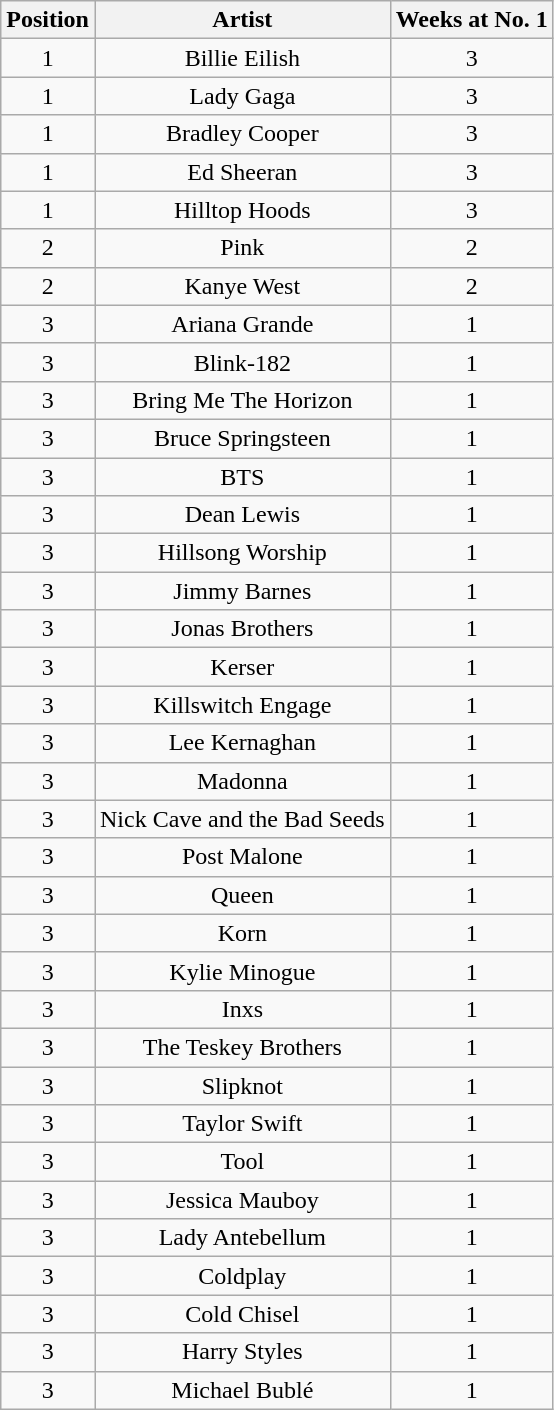<table class="wikitable">
<tr>
<th style="text-align: center;">Position</th>
<th style="text-align: center;">Artist</th>
<th style="text-align: center;">Weeks at No. 1</th>
</tr>
<tr>
<td style="text-align: center;">1</td>
<td style="text-align: center;">Billie Eilish</td>
<td style="text-align: center;">3</td>
</tr>
<tr>
<td style="text-align: center;">1</td>
<td style="text-align: center;">Lady Gaga</td>
<td style="text-align: center;">3</td>
</tr>
<tr>
<td style="text-align: center;">1</td>
<td style="text-align: center;">Bradley Cooper</td>
<td style="text-align: center;">3</td>
</tr>
<tr>
<td style="text-align: center;">1</td>
<td style="text-align: center;">Ed Sheeran</td>
<td style="text-align: center;">3</td>
</tr>
<tr>
<td style="text-align: center;">1</td>
<td style="text-align: center;">Hilltop Hoods</td>
<td style="text-align: center;">3</td>
</tr>
<tr>
<td style="text-align: center;">2</td>
<td style="text-align: center;">Pink</td>
<td style="text-align: center;">2</td>
</tr>
<tr>
<td style="text-align: center;">2</td>
<td style="text-align: center;">Kanye West</td>
<td style="text-align: center;">2</td>
</tr>
<tr>
<td style="text-align: center;">3</td>
<td style="text-align: center;">Ariana Grande</td>
<td style="text-align: center;">1</td>
</tr>
<tr>
<td style="text-align: center;">3</td>
<td style="text-align: center;">Blink-182</td>
<td style="text-align: center;">1</td>
</tr>
<tr>
<td style="text-align: center;">3</td>
<td style="text-align: center;">Bring Me The Horizon</td>
<td style="text-align: center;">1</td>
</tr>
<tr>
<td style="text-align: center;">3</td>
<td style="text-align: center;">Bruce Springsteen</td>
<td style="text-align: center;">1</td>
</tr>
<tr>
<td style="text-align: center;">3</td>
<td style="text-align: center;">BTS</td>
<td style="text-align: center;">1</td>
</tr>
<tr>
<td style="text-align: center;">3</td>
<td style="text-align: center;">Dean Lewis</td>
<td style="text-align: center;">1</td>
</tr>
<tr>
<td style="text-align: center;">3</td>
<td style="text-align: center;">Hillsong Worship</td>
<td style="text-align: center;">1</td>
</tr>
<tr>
<td style="text-align: center;">3</td>
<td style="text-align: center;">Jimmy Barnes</td>
<td style="text-align: center;">1</td>
</tr>
<tr>
<td style="text-align: center;">3</td>
<td style="text-align: center;">Jonas Brothers</td>
<td style="text-align: center;">1</td>
</tr>
<tr>
<td style="text-align: center;">3</td>
<td style="text-align: center;">Kerser</td>
<td style="text-align: center;">1</td>
</tr>
<tr>
<td style="text-align: center;">3</td>
<td style="text-align: center;">Killswitch Engage</td>
<td style="text-align: center;">1</td>
</tr>
<tr>
<td style="text-align: center;">3</td>
<td style="text-align: center;">Lee Kernaghan</td>
<td style="text-align: center;">1</td>
</tr>
<tr>
<td style="text-align: center;">3</td>
<td style="text-align: center;">Madonna</td>
<td style="text-align: center;">1</td>
</tr>
<tr>
<td style="text-align: center;">3</td>
<td style="text-align: center;">Nick Cave and the Bad Seeds</td>
<td style="text-align: center;">1</td>
</tr>
<tr>
<td style="text-align: center;">3</td>
<td style="text-align: center;">Post Malone</td>
<td style="text-align: center;">1</td>
</tr>
<tr>
<td style="text-align: center;">3</td>
<td style="text-align: center;">Queen</td>
<td style="text-align: center;">1</td>
</tr>
<tr>
<td style="text-align: center;">3</td>
<td style="text-align: center;">Korn</td>
<td style="text-align: center;">1</td>
</tr>
<tr>
<td style="text-align: center;">3</td>
<td style="text-align: center;">Kylie Minogue</td>
<td style="text-align: center;">1</td>
</tr>
<tr>
<td style="text-align: center;">3</td>
<td style="text-align: center;">Inxs</td>
<td style="text-align: center;">1</td>
</tr>
<tr>
<td style="text-align: center;">3</td>
<td style="text-align: center;">The Teskey Brothers</td>
<td style="text-align: center;">1</td>
</tr>
<tr>
<td style="text-align: center;">3</td>
<td style="text-align: center;">Slipknot</td>
<td style="text-align: center;">1</td>
</tr>
<tr>
<td style="text-align: center;">3</td>
<td style="text-align: center;">Taylor Swift</td>
<td style="text-align: center;">1</td>
</tr>
<tr>
<td style="text-align: center;">3</td>
<td style="text-align: center;">Tool</td>
<td style="text-align: center;">1</td>
</tr>
<tr>
<td style="text-align: center;">3</td>
<td style="text-align: center;">Jessica Mauboy</td>
<td style="text-align: center;">1</td>
</tr>
<tr>
<td style="text-align: center;">3</td>
<td style="text-align: center;">Lady Antebellum</td>
<td style="text-align: center;">1</td>
</tr>
<tr>
<td style="text-align: center;">3</td>
<td style="text-align: center;">Coldplay</td>
<td style="text-align: center;">1</td>
</tr>
<tr>
<td style="text-align: center;">3</td>
<td style="text-align: center;">Cold Chisel</td>
<td style="text-align: center;">1</td>
</tr>
<tr>
<td style="text-align: center;">3</td>
<td style="text-align: center;">Harry Styles</td>
<td style="text-align: center;">1</td>
</tr>
<tr>
<td style="text-align: center;">3</td>
<td style="text-align: center;">Michael Bublé</td>
<td style="text-align: center;">1</td>
</tr>
</table>
